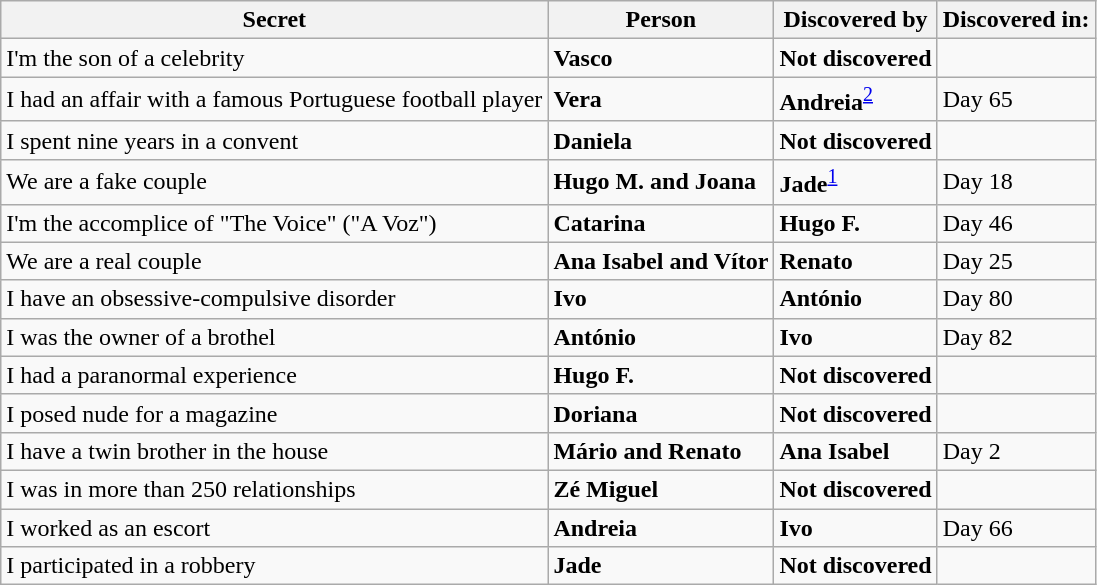<table class="wikitable">
<tr>
<th>Secret</th>
<th>Person</th>
<th>Discovered by</th>
<th>Discovered in:</th>
</tr>
<tr>
<td>I'm the son of a celebrity</td>
<td><strong>Vasco</strong></td>
<td><strong>Not discovered </strong></td>
<td></td>
</tr>
<tr>
<td>I had an affair with a famous Portuguese football player</td>
<td><strong>Vera</strong></td>
<td><strong>Andreia</strong><sup><a href='#'>2</a> </sup></td>
<td>Day 65</td>
</tr>
<tr>
<td>I spent nine years in a convent</td>
<td><strong>Daniela</strong></td>
<td><strong>Not discovered</strong></td>
<td></td>
</tr>
<tr>
<td>We are a fake couple</td>
<td><strong>Hugo M. and Joana</strong></td>
<td><strong>Jade</strong><sup><a href='#'>1</a> </sup></td>
<td>Day 18</td>
</tr>
<tr>
<td>I'm the accomplice of "The Voice" ("A Voz")</td>
<td><strong>Catarina</strong></td>
<td><strong>Hugo F.</strong></td>
<td>Day 46</td>
</tr>
<tr>
<td>We are a real couple</td>
<td><strong>Ana Isabel and Vítor</strong></td>
<td><strong>Renato</strong></td>
<td>Day 25</td>
</tr>
<tr>
<td>I have an obsessive-compulsive disorder</td>
<td><strong>Ivo</strong></td>
<td><strong>António</strong></td>
<td>Day 80</td>
</tr>
<tr>
<td>I was the owner of a brothel</td>
<td><strong>António</strong></td>
<td><strong>Ivo</strong></td>
<td>Day 82</td>
</tr>
<tr>
<td>I had a paranormal experience</td>
<td><strong>Hugo F.</strong></td>
<td><strong>Not discovered</strong></td>
<td></td>
</tr>
<tr>
<td>I posed nude for a magazine</td>
<td><strong>Doriana</strong></td>
<td><strong>Not discovered</strong></td>
<td></td>
</tr>
<tr>
<td>I have a twin brother in the house</td>
<td><strong>Mário and Renato</strong></td>
<td><strong>Ana Isabel</strong></td>
<td>Day 2</td>
</tr>
<tr>
<td>I was in more than 250 relationships</td>
<td><strong>Zé Miguel</strong></td>
<td><strong>Not discovered </strong></td>
<td></td>
</tr>
<tr>
<td>I worked as an escort</td>
<td><strong>Andreia</strong></td>
<td><strong>Ivo</strong></td>
<td>Day 66</td>
</tr>
<tr>
<td>I participated in a robbery</td>
<td><strong>Jade</strong></td>
<td><strong>Not discovered </strong></td>
<td></td>
</tr>
</table>
